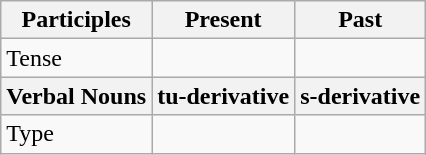<table class="wikitable">
<tr>
<th>Participles</th>
<th>Present</th>
<th>Past</th>
</tr>
<tr>
<td>Tense</td>
<td></td>
<td></td>
</tr>
<tr>
<th>Verbal Nouns</th>
<th>tu-derivative</th>
<th>s-derivative</th>
</tr>
<tr>
<td>Type</td>
<td></td>
<td></td>
</tr>
</table>
